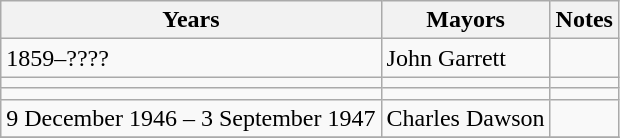<table class="wikitable">
<tr>
<th>Years</th>
<th>Mayors</th>
<th>Notes</th>
</tr>
<tr>
<td>1859–????</td>
<td>John Garrett</td>
<td></td>
</tr>
<tr>
<td></td>
<td></td>
<td></td>
</tr>
<tr>
<td></td>
<td></td>
<td></td>
</tr>
<tr>
<td>9 December 1946 – 3 September 1947</td>
<td>Charles Dawson</td>
<td></td>
</tr>
<tr>
</tr>
</table>
